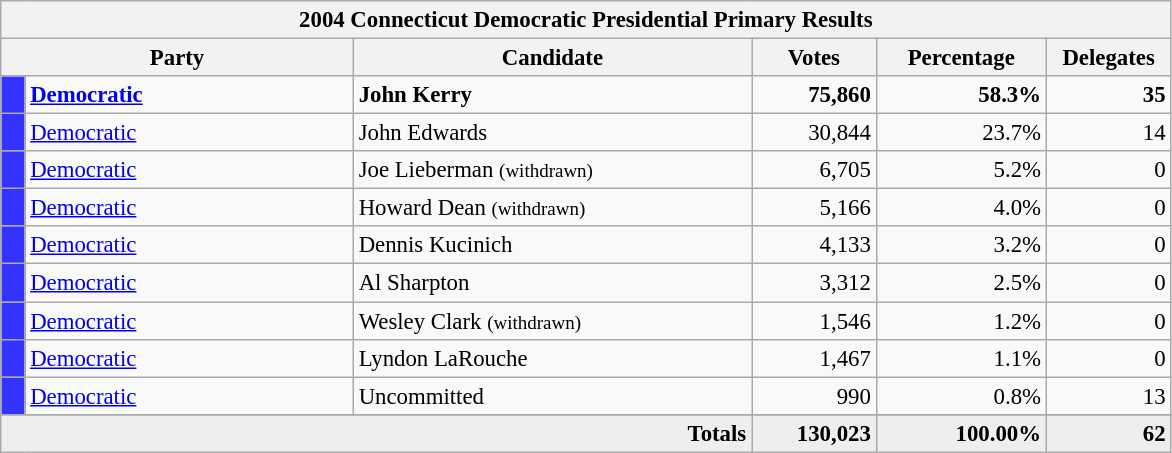<table class="wikitable" style="font-size: 95%;">
<tr>
<th colspan="6">2004 Connecticut Democratic Presidential Primary Results</th>
</tr>
<tr>
<th colspan="2" style="width: 15em">Party</th>
<th style="width: 17em">Candidate</th>
<th style="width: 5em">Votes</th>
<th style="width: 7em">Percentage</th>
<th style="width: 5em">Delegates</th>
</tr>
<tr>
<th style="background-color:#3333FF; width: 3px"></th>
<td style="width: 130px"><strong><a href='#'>Democratic</a></strong></td>
<td><strong>John Kerry</strong></td>
<td align="right"><strong>75,860</strong></td>
<td align="right"><strong>58.3%</strong></td>
<td align="right"><strong>35</strong></td>
</tr>
<tr>
<th style="background-color:#3333FF; width: 3px"></th>
<td style="width: 130px"><a href='#'>Democratic</a></td>
<td>John Edwards</td>
<td align="right">30,844</td>
<td align="right">23.7%</td>
<td align="right">14</td>
</tr>
<tr>
<th style="background-color:#3333FF; width: 3px"></th>
<td style="width: 130px"><a href='#'>Democratic</a></td>
<td>Joe Lieberman <small>(withdrawn)</small></td>
<td align="right">6,705</td>
<td align="right">5.2%</td>
<td align="right">0</td>
</tr>
<tr>
<th style="background-color:#3333FF; width: 3px"></th>
<td style="width: 130px"><a href='#'>Democratic</a></td>
<td>Howard Dean <small>(withdrawn)</small></td>
<td align="right">5,166</td>
<td align="right">4.0%</td>
<td align="right">0</td>
</tr>
<tr>
<th style="background-color:#3333FF; width: 3px"></th>
<td style="width: 130px"><a href='#'>Democratic</a></td>
<td>Dennis Kucinich</td>
<td align="right">4,133</td>
<td align="right">3.2%</td>
<td align="right">0</td>
</tr>
<tr>
<th style="background-color:#3333FF; width: 3px"></th>
<td style="width: 130px"><a href='#'>Democratic</a></td>
<td>Al Sharpton</td>
<td align="right">3,312</td>
<td align="right">2.5%</td>
<td align="right">0</td>
</tr>
<tr>
<th style="background-color:#3333FF; width: 3px"></th>
<td style="width: 130px"><a href='#'>Democratic</a></td>
<td>Wesley Clark <small>(withdrawn)</small></td>
<td align="right">1,546</td>
<td align="right">1.2%</td>
<td align="right">0</td>
</tr>
<tr>
<th style="background-color:#3333FF; width: 3px"></th>
<td style="width: 130px"><a href='#'>Democratic</a></td>
<td>Lyndon LaRouche</td>
<td align="right">1,467</td>
<td align="right">1.1%</td>
<td align="right">0</td>
</tr>
<tr>
<th style="background-color:#3333FF; width: 3px"></th>
<td style="width: 130px"><a href='#'>Democratic</a></td>
<td>Uncommitted</td>
<td align="right">990</td>
<td align="right">0.8%</td>
<td align="right">13</td>
</tr>
<tr>
</tr>
<tr bgcolor="#EEEEEE">
<td colspan="3" align="right"><strong>Totals</strong></td>
<td align="right"><strong>130,023</strong></td>
<td align="right"><strong>100.00%</strong></td>
<td align="right"><strong>62</strong></td>
</tr>
</table>
